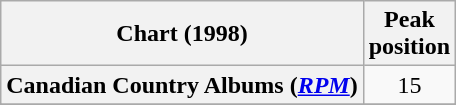<table class="wikitable sortable plainrowheaders" style="text-align:center">
<tr>
<th scope="col">Chart (1998)</th>
<th scope="col">Peak<br> position</th>
</tr>
<tr>
<th scope="row">Canadian Country Albums (<em><a href='#'>RPM</a></em>)</th>
<td>15</td>
</tr>
<tr>
</tr>
<tr>
</tr>
</table>
